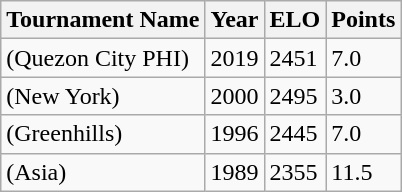<table class="wikitable">
<tr>
<th>Tournament Name</th>
<th>Year</th>
<th>ELO</th>
<th>Points</th>
</tr>
<tr>
<td>(Quezon City PHI)</td>
<td>2019</td>
<td>2451</td>
<td>7.0</td>
</tr>
<tr>
<td>(New York)</td>
<td>2000</td>
<td>2495</td>
<td>3.0</td>
</tr>
<tr>
<td>(Greenhills)</td>
<td>1996</td>
<td>2445</td>
<td>7.0</td>
</tr>
<tr>
<td>(Asia)</td>
<td>1989</td>
<td>2355</td>
<td>11.5</td>
</tr>
</table>
